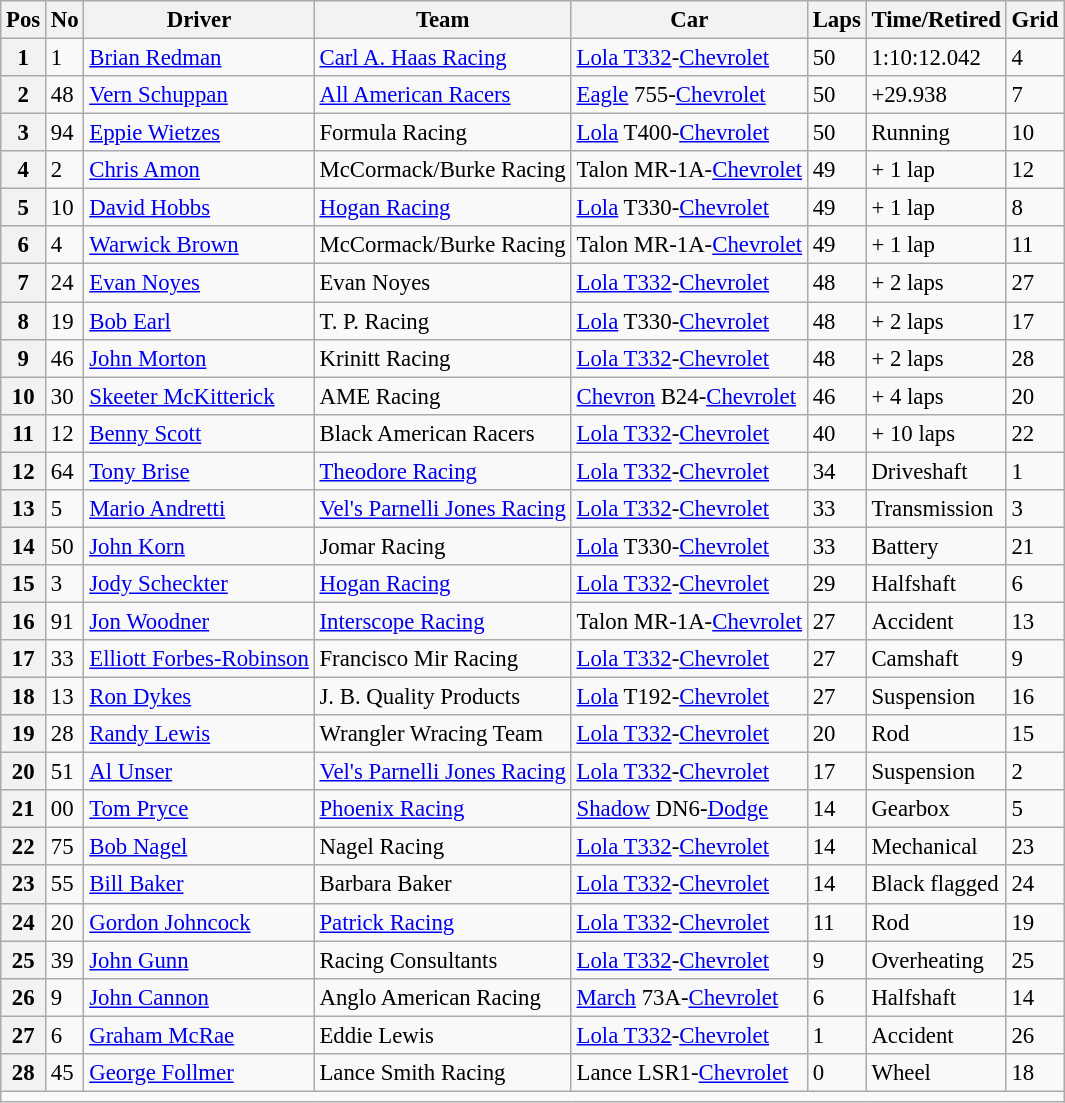<table class="wikitable" style="font-size:95%;">
<tr>
<th>Pos</th>
<th>No</th>
<th>Driver</th>
<th>Team</th>
<th>Car</th>
<th>Laps</th>
<th>Time/Retired</th>
<th>Grid</th>
</tr>
<tr>
<th>1</th>
<td>1</td>
<td> <a href='#'>Brian Redman</a></td>
<td><a href='#'>Carl A. Haas Racing</a></td>
<td><a href='#'>Lola T332</a>-<a href='#'>Chevrolet</a></td>
<td>50</td>
<td>1:10:12.042</td>
<td>4</td>
</tr>
<tr>
<th>2</th>
<td>48</td>
<td> <a href='#'>Vern Schuppan</a></td>
<td><a href='#'>All American Racers</a></td>
<td><a href='#'>Eagle</a> 755-<a href='#'>Chevrolet</a></td>
<td>50</td>
<td>+29.938</td>
<td>7</td>
</tr>
<tr>
<th>3</th>
<td>94</td>
<td> <a href='#'>Eppie Wietzes</a></td>
<td>Formula Racing</td>
<td><a href='#'>Lola</a> T400-<a href='#'>Chevrolet</a></td>
<td>50</td>
<td>Running</td>
<td>10</td>
</tr>
<tr>
<th>4</th>
<td>2</td>
<td> <a href='#'>Chris Amon</a></td>
<td>McCormack/Burke Racing</td>
<td>Talon MR-1A-<a href='#'>Chevrolet</a></td>
<td>49</td>
<td>+ 1 lap</td>
<td>12</td>
</tr>
<tr>
<th>5</th>
<td>10</td>
<td> <a href='#'>David Hobbs</a></td>
<td><a href='#'>Hogan Racing</a></td>
<td><a href='#'>Lola</a> T330-<a href='#'>Chevrolet</a></td>
<td>49</td>
<td>+ 1 lap</td>
<td>8</td>
</tr>
<tr>
<th>6</th>
<td>4</td>
<td> <a href='#'>Warwick Brown</a></td>
<td>McCormack/Burke Racing</td>
<td>Talon MR-1A-<a href='#'>Chevrolet</a></td>
<td>49</td>
<td>+ 1 lap</td>
<td>11</td>
</tr>
<tr>
<th>7</th>
<td>24</td>
<td> <a href='#'>Evan Noyes</a></td>
<td>Evan Noyes</td>
<td><a href='#'>Lola T332</a>-<a href='#'>Chevrolet</a></td>
<td>48</td>
<td>+ 2 laps</td>
<td>27</td>
</tr>
<tr>
<th>8</th>
<td>19</td>
<td> <a href='#'>Bob Earl</a></td>
<td>T. P. Racing</td>
<td><a href='#'>Lola</a> T330-<a href='#'>Chevrolet</a></td>
<td>48</td>
<td>+ 2 laps</td>
<td>17</td>
</tr>
<tr>
<th>9</th>
<td>46</td>
<td> <a href='#'>John Morton</a></td>
<td>Krinitt Racing</td>
<td><a href='#'>Lola T332</a>-<a href='#'>Chevrolet</a></td>
<td>48</td>
<td>+ 2 laps</td>
<td>28</td>
</tr>
<tr>
<th>10</th>
<td>30</td>
<td> <a href='#'>Skeeter McKitterick</a></td>
<td>AME Racing</td>
<td><a href='#'>Chevron</a> B24-<a href='#'>Chevrolet</a></td>
<td>46</td>
<td>+ 4 laps</td>
<td>20</td>
</tr>
<tr>
<th>11</th>
<td>12</td>
<td> <a href='#'>Benny Scott</a></td>
<td>Black American Racers</td>
<td><a href='#'>Lola T332</a>-<a href='#'>Chevrolet</a></td>
<td>40</td>
<td>+ 10 laps</td>
<td>22</td>
</tr>
<tr>
<th>12</th>
<td>64</td>
<td> <a href='#'>Tony Brise</a></td>
<td><a href='#'>Theodore Racing</a></td>
<td><a href='#'>Lola T332</a>-<a href='#'>Chevrolet</a></td>
<td>34</td>
<td>Driveshaft</td>
<td>1</td>
</tr>
<tr>
<th>13</th>
<td>5</td>
<td> <a href='#'>Mario Andretti</a></td>
<td><a href='#'>Vel's Parnelli Jones Racing</a></td>
<td><a href='#'>Lola T332</a>-<a href='#'>Chevrolet</a></td>
<td>33</td>
<td>Transmission</td>
<td>3</td>
</tr>
<tr>
<th>14</th>
<td>50</td>
<td> <a href='#'>John Korn</a></td>
<td>Jomar Racing</td>
<td><a href='#'>Lola</a> T330-<a href='#'>Chevrolet</a></td>
<td>33</td>
<td>Battery</td>
<td>21</td>
</tr>
<tr>
<th>15</th>
<td>3</td>
<td> <a href='#'>Jody Scheckter</a></td>
<td><a href='#'>Hogan Racing</a></td>
<td><a href='#'>Lola T332</a>-<a href='#'>Chevrolet</a></td>
<td>29</td>
<td>Halfshaft</td>
<td>6</td>
</tr>
<tr>
<th>16</th>
<td>91</td>
<td> <a href='#'>Jon Woodner</a></td>
<td><a href='#'>Interscope Racing</a></td>
<td>Talon MR-1A-<a href='#'>Chevrolet</a></td>
<td>27</td>
<td>Accident</td>
<td>13</td>
</tr>
<tr>
<th>17</th>
<td>33</td>
<td> <a href='#'>Elliott Forbes-Robinson</a></td>
<td>Francisco Mir Racing</td>
<td><a href='#'>Lola T332</a>-<a href='#'>Chevrolet</a></td>
<td>27</td>
<td>Camshaft</td>
<td>9</td>
</tr>
<tr>
<th>18</th>
<td>13</td>
<td> <a href='#'>Ron Dykes</a></td>
<td>J. B. Quality Products</td>
<td><a href='#'>Lola</a> T192-<a href='#'>Chevrolet</a></td>
<td>27</td>
<td>Suspension</td>
<td>16</td>
</tr>
<tr>
<th>19</th>
<td>28</td>
<td> <a href='#'>Randy Lewis</a></td>
<td>Wrangler Wracing Team</td>
<td><a href='#'>Lola T332</a>-<a href='#'>Chevrolet</a></td>
<td>20</td>
<td>Rod</td>
<td>15</td>
</tr>
<tr>
<th>20</th>
<td>51</td>
<td> <a href='#'>Al Unser</a></td>
<td><a href='#'>Vel's Parnelli Jones Racing</a></td>
<td><a href='#'>Lola T332</a>-<a href='#'>Chevrolet</a></td>
<td>17</td>
<td>Suspension</td>
<td>2</td>
</tr>
<tr>
<th>21</th>
<td>00</td>
<td> <a href='#'>Tom Pryce</a></td>
<td><a href='#'>Phoenix Racing</a></td>
<td><a href='#'>Shadow</a> DN6-<a href='#'>Dodge</a></td>
<td>14</td>
<td>Gearbox</td>
<td>5</td>
</tr>
<tr>
<th>22</th>
<td>75</td>
<td> <a href='#'>Bob Nagel</a></td>
<td>Nagel Racing</td>
<td><a href='#'>Lola T332</a>-<a href='#'>Chevrolet</a></td>
<td>14</td>
<td>Mechanical</td>
<td>23</td>
</tr>
<tr>
<th>23</th>
<td>55</td>
<td> <a href='#'>Bill Baker</a></td>
<td>Barbara Baker</td>
<td><a href='#'>Lola T332</a>-<a href='#'>Chevrolet</a></td>
<td>14</td>
<td>Black flagged</td>
<td>24</td>
</tr>
<tr>
<th>24</th>
<td>20</td>
<td> <a href='#'>Gordon Johncock</a></td>
<td><a href='#'>Patrick Racing</a></td>
<td><a href='#'>Lola T332</a>-<a href='#'>Chevrolet</a></td>
<td>11</td>
<td>Rod</td>
<td>19</td>
</tr>
<tr>
<th>25</th>
<td>39</td>
<td> <a href='#'>John Gunn</a></td>
<td>Racing Consultants</td>
<td><a href='#'>Lola T332</a>-<a href='#'>Chevrolet</a></td>
<td>9</td>
<td>Overheating</td>
<td>25</td>
</tr>
<tr>
<th>26</th>
<td>9</td>
<td> <a href='#'>John Cannon</a></td>
<td>Anglo American Racing</td>
<td><a href='#'>March</a> 73A-<a href='#'>Chevrolet</a></td>
<td>6</td>
<td>Halfshaft</td>
<td>14</td>
</tr>
<tr>
<th>27</th>
<td>6</td>
<td> <a href='#'>Graham McRae</a></td>
<td>Eddie Lewis</td>
<td><a href='#'>Lola T332</a>-<a href='#'>Chevrolet</a></td>
<td>1</td>
<td>Accident</td>
<td>26</td>
</tr>
<tr>
<th>28</th>
<td>45</td>
<td> <a href='#'>George Follmer</a></td>
<td>Lance Smith Racing</td>
<td>Lance LSR1-<a href='#'>Chevrolet</a></td>
<td>0</td>
<td>Wheel</td>
<td>18</td>
</tr>
<tr>
<td colspan=8 align=center></td>
</tr>
</table>
